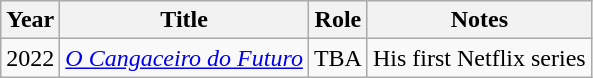<table class="wikitable">
<tr>
<th>Year</th>
<th>Title</th>
<th>Role</th>
<th>Notes</th>
</tr>
<tr>
<td>2022</td>
<td><em><a href='#'>O Cangaceiro do Futuro</a></em></td>
<td>TBA</td>
<td>His first Netflix series</td>
</tr>
</table>
